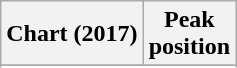<table class="wikitable sortable plainrowheaders" style="text-align:center">
<tr>
<th scope="col">Chart (2017)</th>
<th scope="col">Peak<br>position</th>
</tr>
<tr>
</tr>
<tr>
</tr>
<tr>
</tr>
</table>
